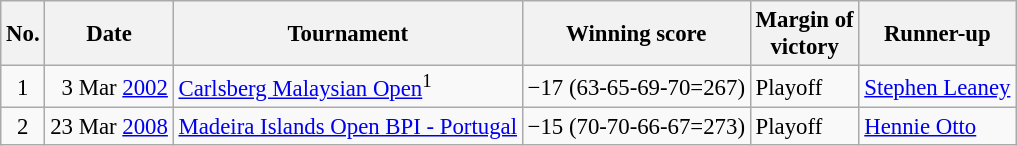<table class="wikitable" style="font-size:95%;">
<tr>
<th>No.</th>
<th>Date</th>
<th>Tournament</th>
<th>Winning score</th>
<th>Margin of<br>victory</th>
<th>Runner-up</th>
</tr>
<tr>
<td align=center>1</td>
<td align=right>3 Mar <a href='#'>2002</a></td>
<td><a href='#'>Carlsberg Malaysian Open</a><sup>1</sup></td>
<td>−17 (63-65-69-70=267)</td>
<td>Playoff</td>
<td> <a href='#'>Stephen Leaney</a></td>
</tr>
<tr>
<td align=center>2</td>
<td align=right>23 Mar <a href='#'>2008</a></td>
<td><a href='#'>Madeira Islands Open BPI - Portugal</a></td>
<td>−15 (70-70-66-67=273)</td>
<td>Playoff</td>
<td> <a href='#'>Hennie Otto</a></td>
</tr>
</table>
